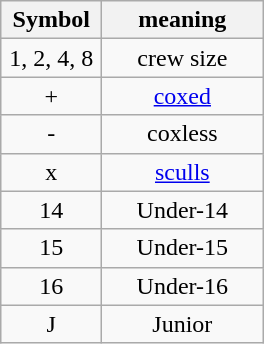<table class="wikitable" style="text-align:center">
<tr>
<th width=60>Symbol</th>
<th width=100>meaning</th>
</tr>
<tr>
<td>1, 2, 4, 8</td>
<td>crew size</td>
</tr>
<tr>
<td>+</td>
<td><a href='#'>coxed</a></td>
</tr>
<tr>
<td>-</td>
<td>coxless</td>
</tr>
<tr>
<td>x</td>
<td><a href='#'>sculls</a></td>
</tr>
<tr>
<td>14</td>
<td>Under-14</td>
</tr>
<tr>
<td>15</td>
<td>Under-15</td>
</tr>
<tr>
<td>16</td>
<td>Under-16</td>
</tr>
<tr>
<td>J</td>
<td>Junior</td>
</tr>
</table>
